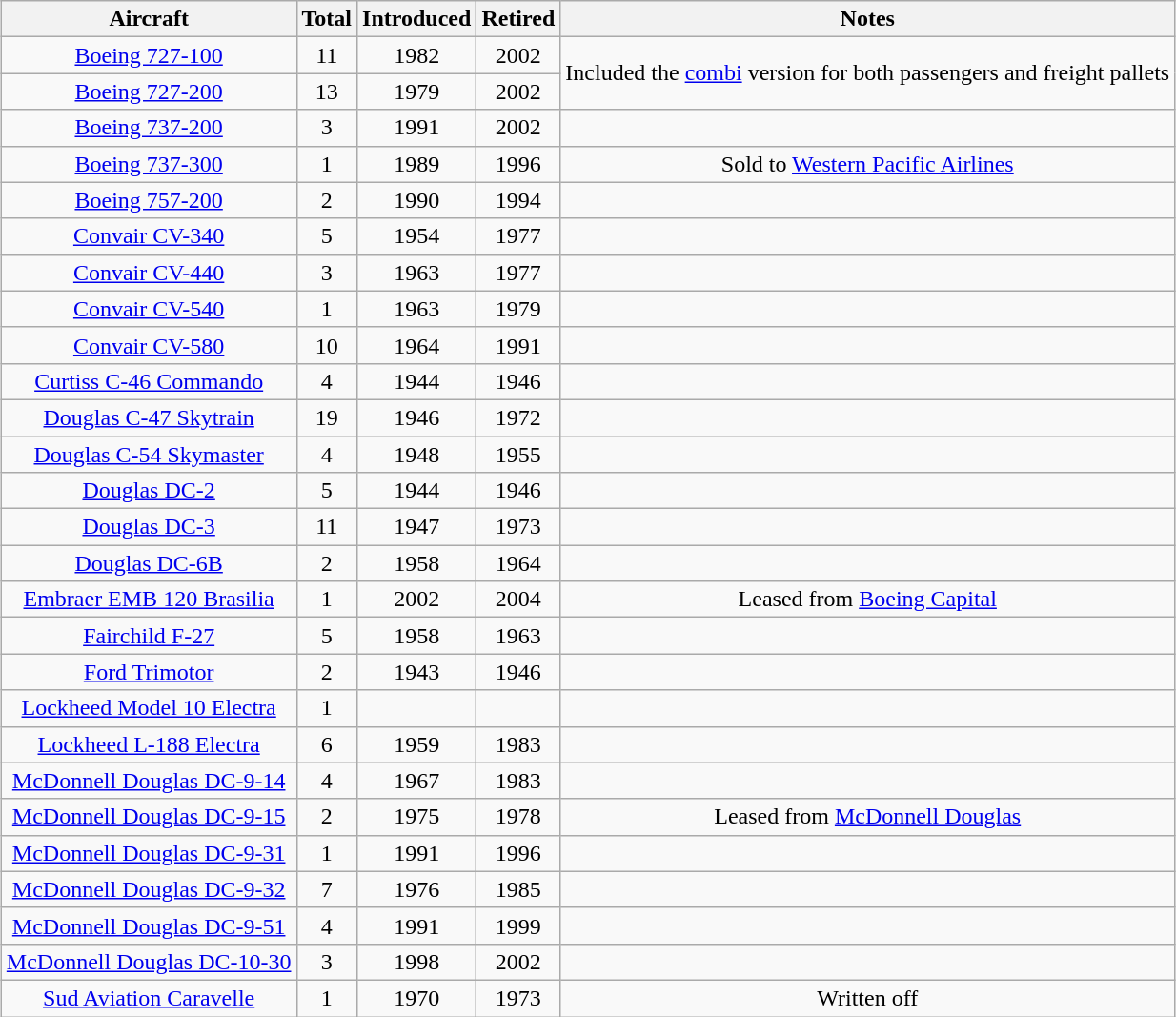<table class="wikitable" style="margin:0.5em auto; text-align:center">
<tr>
<th>Aircraft</th>
<th>Total</th>
<th>Introduced</th>
<th>Retired</th>
<th>Notes</th>
</tr>
<tr>
<td><a href='#'>Boeing 727-100</a></td>
<td>11</td>
<td>1982</td>
<td>2002</td>
<td rowspan=2>Included the <a href='#'>combi</a> version for both passengers and freight pallets</td>
</tr>
<tr>
<td><a href='#'>Boeing 727-200</a></td>
<td>13</td>
<td>1979</td>
<td>2002</td>
</tr>
<tr>
<td><a href='#'>Boeing 737-200</a></td>
<td>3</td>
<td>1991</td>
<td>2002</td>
<td></td>
</tr>
<tr>
<td><a href='#'>Boeing 737-300</a></td>
<td>1</td>
<td>1989</td>
<td>1996</td>
<td>Sold to <a href='#'>Western Pacific Airlines</a></td>
</tr>
<tr>
<td><a href='#'>Boeing 757-200</a></td>
<td>2</td>
<td>1990</td>
<td>1994</td>
<td></td>
</tr>
<tr>
<td><a href='#'>Convair CV-340</a></td>
<td>5</td>
<td>1954</td>
<td>1977</td>
<td></td>
</tr>
<tr>
<td><a href='#'>Convair CV-440</a></td>
<td>3</td>
<td>1963</td>
<td>1977</td>
<td></td>
</tr>
<tr>
<td><a href='#'>Convair CV-540</a></td>
<td>1</td>
<td>1963</td>
<td>1979</td>
<td></td>
</tr>
<tr>
<td><a href='#'>Convair CV-580</a></td>
<td>10</td>
<td>1964</td>
<td>1991</td>
<td></td>
</tr>
<tr>
<td><a href='#'>Curtiss C-46 Commando</a></td>
<td>4</td>
<td>1944</td>
<td>1946</td>
<td></td>
</tr>
<tr>
<td><a href='#'>Douglas C-47 Skytrain</a></td>
<td>19</td>
<td>1946</td>
<td>1972</td>
<td></td>
</tr>
<tr>
<td><a href='#'>Douglas C-54 Skymaster</a></td>
<td>4</td>
<td>1948</td>
<td>1955</td>
<td></td>
</tr>
<tr>
<td><a href='#'>Douglas DC-2</a></td>
<td>5</td>
<td>1944</td>
<td>1946</td>
<td></td>
</tr>
<tr>
<td><a href='#'>Douglas DC-3</a></td>
<td>11</td>
<td>1947</td>
<td>1973</td>
<td></td>
</tr>
<tr>
<td><a href='#'>Douglas DC-6B</a></td>
<td>2</td>
<td>1958</td>
<td>1964</td>
<td></td>
</tr>
<tr>
<td><a href='#'>Embraer EMB 120 Brasilia</a></td>
<td>1</td>
<td>2002</td>
<td>2004</td>
<td>Leased from <a href='#'>Boeing Capital</a></td>
</tr>
<tr>
<td><a href='#'>Fairchild F-27</a></td>
<td>5</td>
<td>1958</td>
<td>1963</td>
<td></td>
</tr>
<tr>
<td><a href='#'>Ford Trimotor</a></td>
<td>2</td>
<td>1943</td>
<td>1946</td>
<td></td>
</tr>
<tr>
<td><a href='#'>Lockheed Model 10 Electra</a></td>
<td>1</td>
<td></td>
<td></td>
<td></td>
</tr>
<tr>
<td><a href='#'>Lockheed L-188 Electra</a></td>
<td>6</td>
<td>1959</td>
<td>1983</td>
<td></td>
</tr>
<tr>
<td><a href='#'>McDonnell Douglas DC-9-14</a></td>
<td>4</td>
<td>1967</td>
<td>1983</td>
<td></td>
</tr>
<tr>
<td><a href='#'>McDonnell Douglas DC-9-15</a></td>
<td>2</td>
<td>1975</td>
<td>1978</td>
<td>Leased from <a href='#'>McDonnell Douglas</a></td>
</tr>
<tr>
<td><a href='#'>McDonnell Douglas DC-9-31</a></td>
<td>1</td>
<td>1991</td>
<td>1996</td>
<td></td>
</tr>
<tr>
<td><a href='#'>McDonnell Douglas DC-9-32</a></td>
<td>7</td>
<td>1976</td>
<td>1985</td>
<td></td>
</tr>
<tr>
<td><a href='#'>McDonnell Douglas DC-9-51</a></td>
<td>4</td>
<td>1991</td>
<td>1999</td>
<td></td>
</tr>
<tr>
<td><a href='#'>McDonnell Douglas DC-10-30</a></td>
<td>3</td>
<td>1998</td>
<td>2002</td>
<td></td>
</tr>
<tr>
<td><a href='#'>Sud Aviation Caravelle</a></td>
<td>1</td>
<td>1970</td>
<td>1973</td>
<td>Written off</td>
</tr>
</table>
